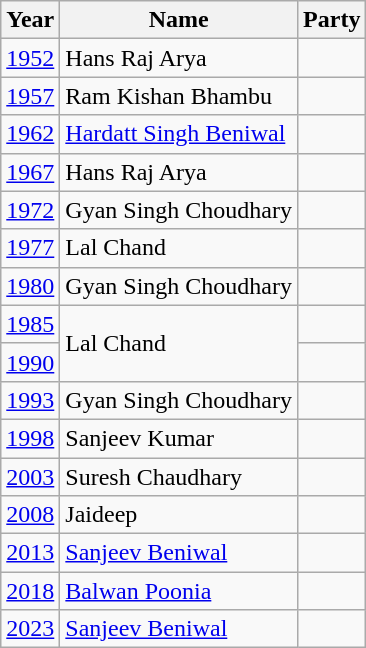<table class="wikitable sortable">
<tr>
<th>Year</th>
<th>Name</th>
<th colspan=2>Party</th>
</tr>
<tr>
<td><a href='#'>1952</a></td>
<td>Hans Raj Arya</td>
<td></td>
</tr>
<tr>
<td><a href='#'>1957</a></td>
<td>Ram Kishan Bhambu</td>
<td></td>
</tr>
<tr>
<td><a href='#'>1962</a></td>
<td><a href='#'>Hardatt Singh Beniwal</a></td>
</tr>
<tr>
<td><a href='#'>1967</a></td>
<td>Hans Raj Arya</td>
<td></td>
</tr>
<tr>
<td><a href='#'>1972</a></td>
<td>Gyan Singh Choudhary</td>
</tr>
<tr>
<td><a href='#'>1977</a></td>
<td>Lal Chand</td>
<td></td>
</tr>
<tr>
<td><a href='#'>1980</a></td>
<td>Gyan Singh Choudhary</td>
<td></td>
</tr>
<tr>
<td><a href='#'>1985</a></td>
<td rowspan=2>Lal Chand</td>
<td></td>
</tr>
<tr>
<td><a href='#'>1990</a></td>
<td></td>
</tr>
<tr>
<td><a href='#'>1993</a></td>
<td>Gyan Singh Choudhary</td>
<td></td>
</tr>
<tr>
<td><a href='#'>1998</a></td>
<td>Sanjeev Kumar</td>
<td></td>
</tr>
<tr>
<td><a href='#'>2003</a></td>
<td>Suresh Chaudhary</td>
<td></td>
</tr>
<tr>
<td><a href='#'>2008</a></td>
<td>Jaideep</td>
</tr>
<tr>
<td><a href='#'>2013</a></td>
<td><a href='#'>Sanjeev Beniwal</a></td>
<td></td>
</tr>
<tr>
<td><a href='#'>2018</a></td>
<td><a href='#'>Balwan Poonia</a></td>
<td></td>
</tr>
<tr>
<td><a href='#'>2023</a></td>
<td><a href='#'>Sanjeev Beniwal</a></td>
<td></td>
</tr>
</table>
